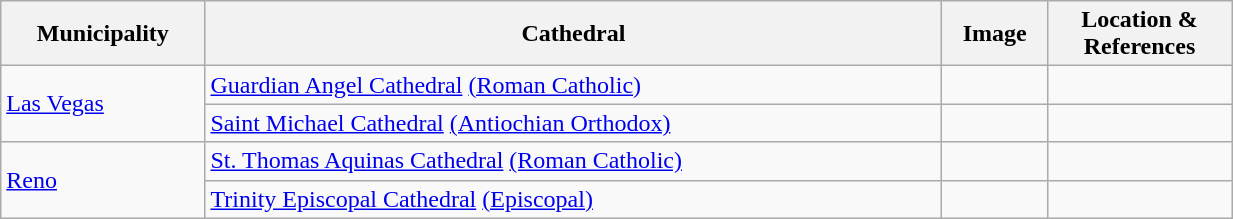<table width=65% class="wikitable">
<tr>
<th width = 10%>Municipality</th>
<th width = 40%>Cathedral</th>
<th width = 5%>Image</th>
<th width = 10%>Location & References</th>
</tr>
<tr>
<td rowspan=2><a href='#'>Las Vegas</a></td>
<td><a href='#'>Guardian Angel Cathedral</a> <a href='#'>(Roman Catholic)</a></td>
<td></td>
<td><small></small><br></td>
</tr>
<tr>
<td><a href='#'>Saint Michael Cathedral</a> <a href='#'>(Antiochian Orthodox)</a></td>
<td></td>
<td><small></small><br></td>
</tr>
<tr>
<td rowspan=2><a href='#'>Reno</a></td>
<td><a href='#'>St. Thomas Aquinas Cathedral</a> <a href='#'>(Roman Catholic)</a></td>
<td></td>
<td><small></small><br></td>
</tr>
<tr>
<td><a href='#'>Trinity Episcopal Cathedral</a> <a href='#'>(Episcopal)</a></td>
<td></td>
<td><small></small><br></td>
</tr>
</table>
